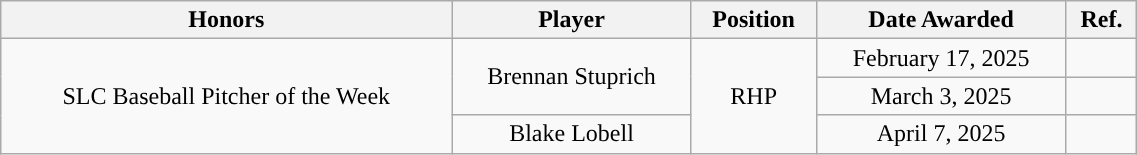<table class="wikitable" style="width: 60%;text-align: center;">
<tr>
<th>Honors</th>
<th>Player</th>
<th>Position</th>
<th>Date Awarded</th>
<th>Ref.</th>
</tr>
<tr align="center">
<td rowspan="3">SLC Baseball Pitcher of the Week</td>
<td rowspan="2">Brennan Stuprich</td>
<td rowspan="3">RHP</td>
<td>February 17, 2025</td>
<td></td>
</tr>
<tr align="center">
<td>March 3, 2025</td>
<td></td>
</tr>
<tr align="center">
<td>Blake Lobell</td>
<td>April 7, 2025</td>
<td></td>
</tr>
</table>
